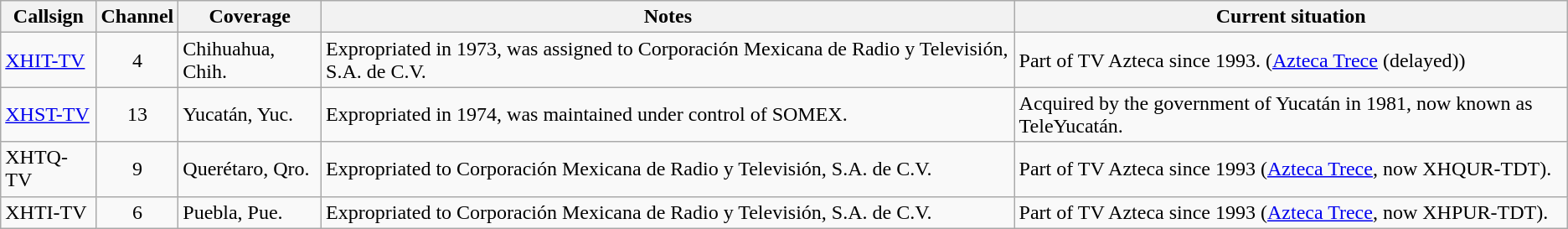<table class="wikitable mw-collapsible mw-collapsed" border="1">
<tr>
<th>Callsign</th>
<th>Channel</th>
<th>Coverage</th>
<th>Notes</th>
<th>Current situation</th>
</tr>
<tr>
<td><a href='#'>XHIT-TV</a></td>
<td style="text-align:center">4</td>
<td>Chihuahua, Chih.</td>
<td>Expropriated in 1973, was assigned to Corporación Mexicana de Radio y Televisión, S.A. de C.V.</td>
<td>Part of TV Azteca since 1993. (<a href='#'>Azteca Trece</a> (delayed))</td>
</tr>
<tr>
<td><a href='#'>XHST-TV</a></td>
<td style="text-align:center">13</td>
<td>Yucatán, Yuc.</td>
<td>Expropriated in 1974, was maintained under control of SOMEX.</td>
<td>Acquired by the government of Yucatán in 1981, now known as TeleYucatán.</td>
</tr>
<tr>
<td>XHTQ-TV</td>
<td style="text-align:center">9</td>
<td>Querétaro, Qro.</td>
<td>Expropriated to Corporación Mexicana de Radio y Televisión, S.A. de C.V.</td>
<td>Part of TV Azteca since 1993 (<a href='#'>Azteca Trece</a>, now XHQUR-TDT).</td>
</tr>
<tr>
<td>XHTI-TV</td>
<td style="text-align:center">6</td>
<td>Puebla, Pue.</td>
<td>Expropriated to Corporación Mexicana de Radio y Televisión, S.A. de C.V.</td>
<td>Part of TV Azteca since 1993 (<a href='#'>Azteca Trece</a>, now XHPUR-TDT).</td>
</tr>
</table>
